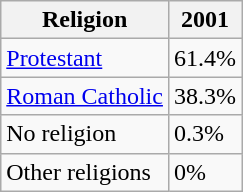<table class="wikitable">
<tr>
<th>Religion</th>
<th>2001</th>
</tr>
<tr>
<td><a href='#'>Protestant</a></td>
<td>61.4%</td>
</tr>
<tr>
<td><a href='#'>Roman Catholic</a></td>
<td>38.3%</td>
</tr>
<tr>
<td>No religion</td>
<td>0.3%</td>
</tr>
<tr>
<td>Other religions</td>
<td>0%</td>
</tr>
</table>
